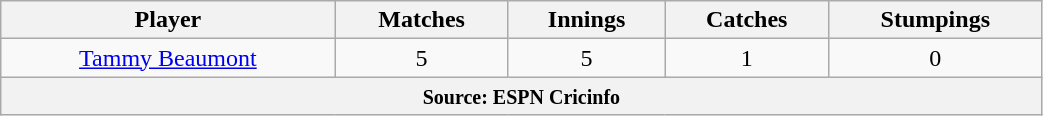<table class="wikitable" style="text-align:center; width:55%;">
<tr>
<th>Player</th>
<th>Matches</th>
<th>Innings</th>
<th>Catches</th>
<th>Stumpings</th>
</tr>
<tr>
<td><a href='#'>Tammy Beaumont</a></td>
<td>5</td>
<td>5</td>
<td>1</td>
<td>0</td>
</tr>
<tr>
<th colspan="5"><small>Source: ESPN Cricinfo </small></th>
</tr>
</table>
